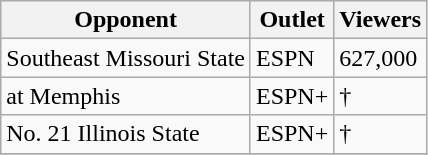<table class="wikitable">
<tr>
<th>Opponent</th>
<th>Outlet</th>
<th>Viewers</th>
</tr>
<tr>
<td>Southeast Missouri State</td>
<td>ESPN</td>
<td>627,000</td>
</tr>
<tr>
<td>at Memphis</td>
<td>ESPN+</td>
<td>†</td>
</tr>
<tr>
<td>No. 21 Illinois State</td>
<td>ESPN+</td>
<td>†</td>
</tr>
<tr>
</tr>
</table>
